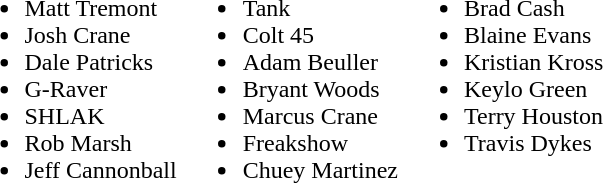<table>
<tr>
<td valign=top><br><ul><li>Matt Tremont</li><li>Josh Crane</li><li>Dale Patricks</li><li>G-Raver</li><li>SHLAK</li><li>Rob Marsh</li><li>Jeff Cannonball</li></ul></td>
<td valign=top><br><ul><li>Tank</li><li>Colt 45</li><li>Adam Beuller</li><li>Bryant Woods</li><li>Marcus Crane</li><li>Freakshow</li><li>Chuey Martinez</li></ul></td>
<td valign=top><br><ul><li>Brad Cash</li><li>Blaine Evans</li><li>Kristian Kross</li><li>Keylo Green</li><li>Terry Houston</li><li>Travis Dykes</li></ul></td>
</tr>
</table>
